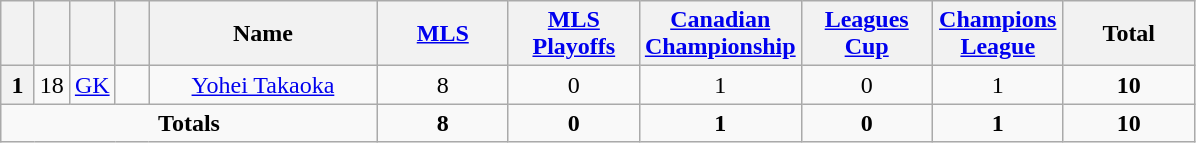<table class="wikitable" style="text-align:center">
<tr>
<th width=15></th>
<th width=15></th>
<th width=15></th>
<th width=15></th>
<th width=145>Name</th>
<th width=80><strong><a href='#'>MLS</a></strong></th>
<th width=80><strong><a href='#'>MLS Playoffs</a></strong></th>
<th width=80><strong><a href='#'>Canadian Championship</a></strong></th>
<th width=80><strong><a href='#'>Leagues Cup</a></strong></th>
<th width=80><strong><a href='#'>Champions League</a></strong></th>
<th width=80>Total</th>
</tr>
<tr>
<th>1</th>
<td align=center>18</td>
<td><a href='#'>GK</a></td>
<td></td>
<td><a href='#'>Yohei Takaoka</a></td>
<td>8</td>
<td>0</td>
<td>1</td>
<td>0</td>
<td>1</td>
<td><strong>10</strong></td>
</tr>
<tr>
<td colspan="5"><strong>Totals</strong></td>
<td><strong>8</strong></td>
<td><strong>0</strong></td>
<td><strong>1</strong></td>
<td><strong>0</strong></td>
<td><strong>1</strong></td>
<td><strong>10</strong></td>
</tr>
</table>
